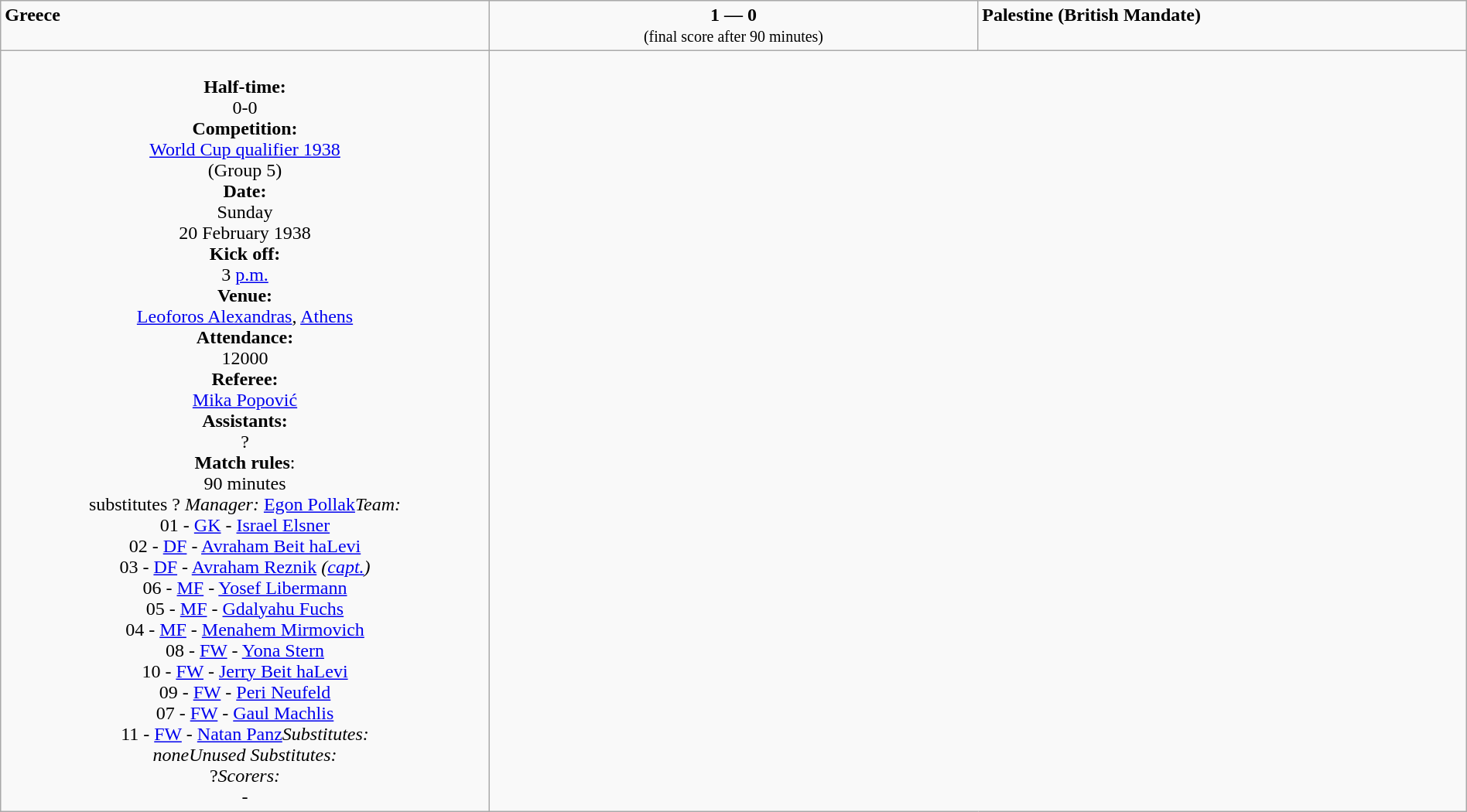<table class="wikitable" width=100%>
<tr>
<td width=33% valign=top><span> <strong>Greece</strong></span></td>
<td width=33% valign=top align=center><span><strong>1 — 0</strong></span><br><small>(final score after 90 minutes)</small></td>
<td width=33% valign=top><span>  <strong>Palestine (British Mandate)</strong></span></td>
</tr>
<tr>
<td valign=middle align=center><br><strong>Half-time:</strong><br>0-0<br><strong>Competition:</strong><br><a href='#'>World Cup qualifier 1938</a><br> (Group 5)<br><strong>Date:</strong><br>Sunday<br>20 February 1938<br><strong>Kick off:</strong><br>3 <a href='#'>p.m.</a><br><strong>Venue:</strong><br><a href='#'>Leoforos Alexandras</a>, <a href='#'>Athens</a><br><strong>Attendance:</strong><br> 12000<br><strong>Referee:</strong><br><a href='#'>Mika Popović</a> <br><strong>Assistants:</strong><br>?<br><strong>Match rules</strong>:<br>90 minutes<br> substitutes ?


<em>Manager:</em>  <a href='#'>Egon Pollak</a><em>Team:</em>
<br>01 - <a href='#'>GK</a> - <a href='#'>Israel Elsner</a>
<br>02 - <a href='#'>DF</a> - <a href='#'>Avraham Beit haLevi</a>
<br>03 - <a href='#'>DF</a> - <a href='#'>Avraham Reznik</a> <em>(<a href='#'>capt.</a>)</em>
<br>06 - <a href='#'>MF</a> - <a href='#'>Yosef Libermann</a>
<br>05 - <a href='#'>MF</a> - <a href='#'>Gdalyahu Fuchs</a>
<br>04 - <a href='#'>MF</a> - <a href='#'>Menahem Mirmovich</a>
<br>08 - <a href='#'>FW</a> - <a href='#'>Yona Stern</a>
<br>10 - <a href='#'>FW</a> - <a href='#'>Jerry Beit haLevi</a>
<br>09 - <a href='#'>FW</a> - <a href='#'>Peri Neufeld</a>
<br>07 - <a href='#'>FW</a> - <a href='#'>Gaul Machlis</a>
<br>11 - <a href='#'>FW</a> - <a href='#'>Natan Panz</a><em>Substitutes:</em><br><em>none</em><em>Unused Substitutes:</em>
<br> ?<em>Scorers:</em>
<br>-</td>
</tr>
</table>
